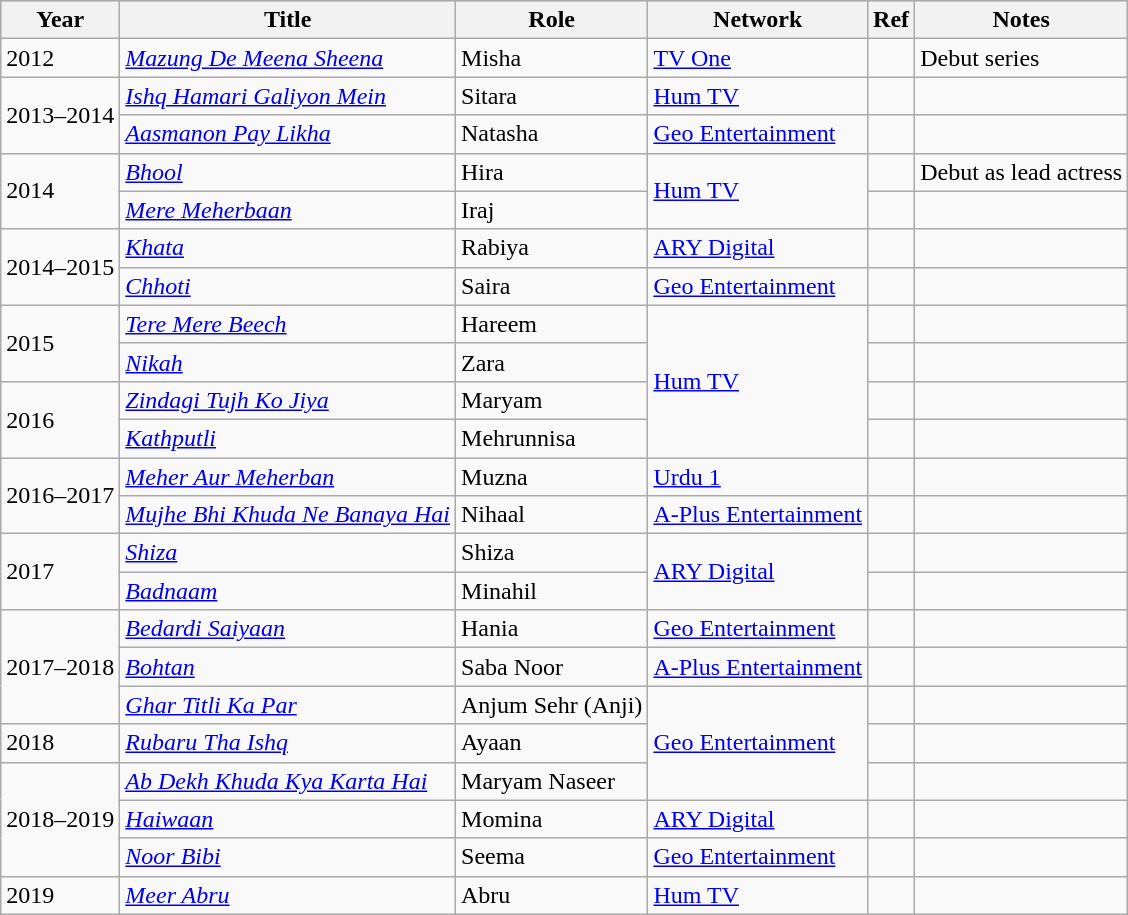<table class="wikitable sortable plainrowheaders">
<tr style="background:#ccc; text-align:center;">
<th scope="col">Year</th>
<th scope="col">Title</th>
<th scope="col">Role</th>
<th scope="col">Network</th>
<th scope="col">Ref</th>
<th scope="col">Notes</th>
</tr>
<tr>
<td>2012</td>
<td><em><a href='#'>Mazung De Meena Sheena</a></em></td>
<td>Misha</td>
<td><a href='#'>TV One</a></td>
<td></td>
<td>Debut series</td>
</tr>
<tr>
<td rowspan="2">2013–2014</td>
<td><em><a href='#'>Ishq Hamari Galiyon Mein</a></em></td>
<td>Sitara</td>
<td><a href='#'>Hum TV</a></td>
<td></td>
<td></td>
</tr>
<tr>
<td><em><a href='#'>Aasmanon Pay Likha</a></em></td>
<td>Natasha</td>
<td><a href='#'>Geo Entertainment</a></td>
<td></td>
<td></td>
</tr>
<tr>
<td rowspan="2">2014</td>
<td><em><a href='#'>Bhool</a></em></td>
<td>Hira</td>
<td rowspan="2"><a href='#'>Hum TV</a></td>
<td></td>
<td>Debut as lead actress</td>
</tr>
<tr>
<td><em><a href='#'>Mere Meherbaan</a></em></td>
<td>Iraj</td>
<td></td>
<td></td>
</tr>
<tr>
<td rowspan="2">2014–2015</td>
<td><em><a href='#'>Khata</a></em></td>
<td>Rabiya</td>
<td><a href='#'>ARY Digital</a></td>
<td></td>
<td></td>
</tr>
<tr>
<td><em><a href='#'>Chhoti</a></em></td>
<td>Saira</td>
<td><a href='#'>Geo Entertainment</a></td>
<td></td>
<td></td>
</tr>
<tr>
<td rowspan="2">2015</td>
<td><em><a href='#'>Tere Mere Beech</a></em></td>
<td>Hareem</td>
<td rowspan="4"><a href='#'>Hum TV</a></td>
<td></td>
<td></td>
</tr>
<tr>
<td><em><a href='#'>Nikah</a></em></td>
<td>Zara</td>
<td></td>
<td></td>
</tr>
<tr>
<td rowspan="2">2016</td>
<td><em><a href='#'>Zindagi Tujh Ko Jiya</a></em></td>
<td>Maryam</td>
<td></td>
<td></td>
</tr>
<tr>
<td><em><a href='#'>Kathputli</a></em></td>
<td>Mehrunnisa</td>
<td></td>
<td></td>
</tr>
<tr>
<td rowspan="2">2016–2017</td>
<td><em><a href='#'>Meher Aur Meherban</a></em></td>
<td>Muzna</td>
<td><a href='#'>Urdu 1</a></td>
<td></td>
<td></td>
</tr>
<tr>
<td><em><a href='#'>Mujhe Bhi Khuda Ne Banaya Hai</a></em></td>
<td>Nihaal</td>
<td><a href='#'>A-Plus Entertainment</a></td>
<td></td>
<td></td>
</tr>
<tr>
<td rowspan="2">2017</td>
<td><em><a href='#'>Shiza</a></em></td>
<td>Shiza</td>
<td rowspan="2"><a href='#'>ARY Digital</a></td>
<td></td>
<td></td>
</tr>
<tr>
<td><em><a href='#'>Badnaam</a></em></td>
<td>Minahil</td>
<td></td>
<td></td>
</tr>
<tr>
<td rowspan="3">2017–2018</td>
<td><em><a href='#'>Bedardi Saiyaan</a></em></td>
<td>Hania</td>
<td><a href='#'>Geo Entertainment</a></td>
<td></td>
<td></td>
</tr>
<tr>
<td><em><a href='#'>Bohtan</a></em></td>
<td>Saba Noor</td>
<td><a href='#'>A-Plus Entertainment</a></td>
<td></td>
<td></td>
</tr>
<tr>
<td><em><a href='#'>Ghar Titli Ka Par</a></em></td>
<td>Anjum Sehr (Anji)</td>
<td rowspan="3"><a href='#'>Geo Entertainment</a></td>
<td></td>
<td></td>
</tr>
<tr>
<td>2018</td>
<td><em><a href='#'>Rubaru Tha Ishq</a></em></td>
<td>Ayaan</td>
<td></td>
<td></td>
</tr>
<tr>
<td rowspan="3">2018–2019</td>
<td><em><a href='#'>Ab Dekh Khuda Kya Karta Hai</a></em></td>
<td>Maryam Naseer</td>
<td></td>
<td></td>
</tr>
<tr>
<td><em><a href='#'>Haiwaan</a></em></td>
<td>Momina</td>
<td><a href='#'>ARY Digital</a></td>
<td></td>
</tr>
<tr>
<td><em><a href='#'>Noor Bibi</a></em></td>
<td>Seema</td>
<td><a href='#'>Geo Entertainment</a></td>
<td></td>
<td></td>
</tr>
<tr>
<td>2019</td>
<td><em><a href='#'>Meer Abru</a></em></td>
<td>Abru</td>
<td><a href='#'>Hum TV</a></td>
<td></td>
<td></td>
</tr>
</table>
